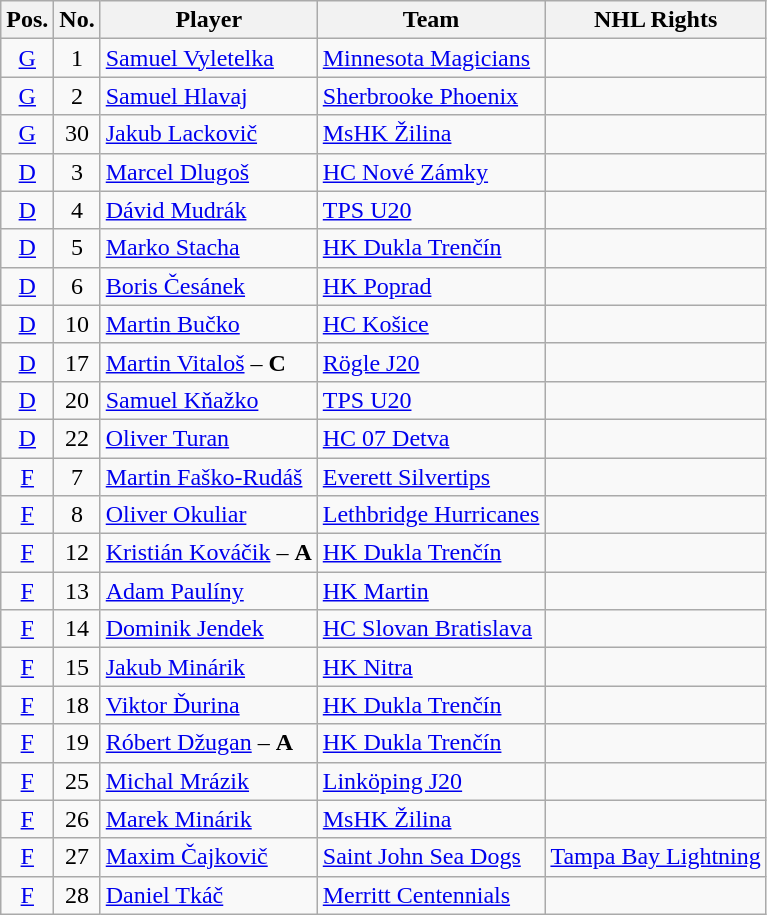<table class="wikitable sortable">
<tr>
<th>Pos.</th>
<th>No.</th>
<th>Player</th>
<th>Team</th>
<th>NHL Rights</th>
</tr>
<tr>
<td style="text-align:center;"><a href='#'>G</a></td>
<td style="text-align:center;">1</td>
<td><a href='#'>Samuel Vyletelka</a></td>
<td> <a href='#'>Minnesota Magicians</a></td>
<td></td>
</tr>
<tr>
<td style="text-align:center;"><a href='#'>G</a></td>
<td style="text-align:center;">2</td>
<td><a href='#'>Samuel Hlavaj</a></td>
<td> <a href='#'>Sherbrooke Phoenix</a></td>
<td></td>
</tr>
<tr>
<td style="text-align:center;"><a href='#'>G</a></td>
<td style="text-align:center;">30</td>
<td><a href='#'>Jakub Lackovič</a></td>
<td> <a href='#'>MsHK Žilina</a></td>
<td></td>
</tr>
<tr>
<td style="text-align:center;"><a href='#'>D</a></td>
<td style="text-align:center;">3</td>
<td><a href='#'>Marcel Dlugoš</a></td>
<td> <a href='#'>HC Nové Zámky</a></td>
<td></td>
</tr>
<tr>
<td style="text-align:center;"><a href='#'>D</a></td>
<td style="text-align:center;">4</td>
<td><a href='#'>Dávid Mudrák</a></td>
<td> <a href='#'>TPS U20</a></td>
<td></td>
</tr>
<tr>
<td style="text-align:center;"><a href='#'>D</a></td>
<td style="text-align:center;">5</td>
<td><a href='#'>Marko Stacha</a></td>
<td> <a href='#'>HK Dukla Trenčín</a></td>
<td></td>
</tr>
<tr>
<td style="text-align:center;"><a href='#'>D</a></td>
<td style="text-align:center;">6</td>
<td><a href='#'>Boris Česánek</a></td>
<td> <a href='#'>HK Poprad</a></td>
<td></td>
</tr>
<tr>
<td style="text-align:center;"><a href='#'>D</a></td>
<td style="text-align:center;">10</td>
<td><a href='#'>Martin Bučko</a></td>
<td> <a href='#'>HC Košice</a></td>
<td></td>
</tr>
<tr>
<td style="text-align:center;"><a href='#'>D</a></td>
<td style="text-align:center;">17</td>
<td><a href='#'>Martin Vitaloš</a> – <strong>C</strong></td>
<td> <a href='#'>Rögle J20</a></td>
<td></td>
</tr>
<tr>
<td style="text-align:center;"><a href='#'>D</a></td>
<td style="text-align:center;">20</td>
<td><a href='#'>Samuel Kňažko</a></td>
<td> <a href='#'>TPS U20</a></td>
<td></td>
</tr>
<tr>
<td style="text-align:center;"><a href='#'>D</a></td>
<td style="text-align:center;">22</td>
<td><a href='#'>Oliver Turan</a></td>
<td> <a href='#'>HC 07 Detva</a></td>
<td></td>
</tr>
<tr>
<td style="text-align:center;"><a href='#'>F</a></td>
<td style="text-align:center;">7</td>
<td><a href='#'>Martin Faško-Rudáš</a></td>
<td> <a href='#'>Everett Silvertips</a></td>
<td></td>
</tr>
<tr>
<td style="text-align:center;"><a href='#'>F</a></td>
<td style="text-align:center;">8</td>
<td><a href='#'>Oliver Okuliar</a></td>
<td> <a href='#'>Lethbridge Hurricanes</a></td>
<td></td>
</tr>
<tr>
<td style="text-align:center;"><a href='#'>F</a></td>
<td style="text-align:center;">12</td>
<td><a href='#'>Kristián Kováčik</a> – <strong>A</strong></td>
<td> <a href='#'>HK Dukla Trenčín</a></td>
<td></td>
</tr>
<tr>
<td style="text-align:center;"><a href='#'>F</a></td>
<td style="text-align:center;">13</td>
<td><a href='#'>Adam Paulíny</a></td>
<td> <a href='#'>HK Martin</a></td>
<td></td>
</tr>
<tr>
<td style="text-align:center;"><a href='#'>F</a></td>
<td style="text-align:center;">14</td>
<td><a href='#'>Dominik Jendek</a></td>
<td> <a href='#'>HC Slovan Bratislava</a></td>
<td></td>
</tr>
<tr>
<td style="text-align:center;"><a href='#'>F</a></td>
<td style="text-align:center;">15</td>
<td><a href='#'>Jakub Minárik</a></td>
<td> <a href='#'>HK Nitra</a></td>
<td></td>
</tr>
<tr>
<td style="text-align:center;"><a href='#'>F</a></td>
<td style="text-align:center;">18</td>
<td><a href='#'>Viktor Ďurina</a></td>
<td> <a href='#'>HK Dukla Trenčín</a></td>
<td></td>
</tr>
<tr>
<td style="text-align:center;"><a href='#'>F</a></td>
<td style="text-align:center;">19</td>
<td><a href='#'>Róbert Džugan</a> – <strong>A</strong></td>
<td> <a href='#'>HK Dukla Trenčín</a></td>
<td></td>
</tr>
<tr>
<td style="text-align:center;"><a href='#'>F</a></td>
<td style="text-align:center;">25</td>
<td><a href='#'>Michal Mrázik</a></td>
<td> <a href='#'>Linköping J20</a></td>
<td></td>
</tr>
<tr>
<td style="text-align:center;"><a href='#'>F</a></td>
<td style="text-align:center;">26</td>
<td><a href='#'>Marek Minárik</a></td>
<td> <a href='#'>MsHK Žilina</a></td>
<td></td>
</tr>
<tr>
<td style="text-align:center;"><a href='#'>F</a></td>
<td style="text-align:center;">27</td>
<td><a href='#'>Maxim Čajkovič</a></td>
<td> <a href='#'>Saint John Sea Dogs</a></td>
<td><a href='#'>Tampa Bay Lightning</a></td>
</tr>
<tr>
<td style="text-align:center;"><a href='#'>F</a></td>
<td style="text-align:center;">28</td>
<td><a href='#'>Daniel Tkáč</a></td>
<td> <a href='#'>Merritt Centennials</a></td>
<td></td>
</tr>
</table>
